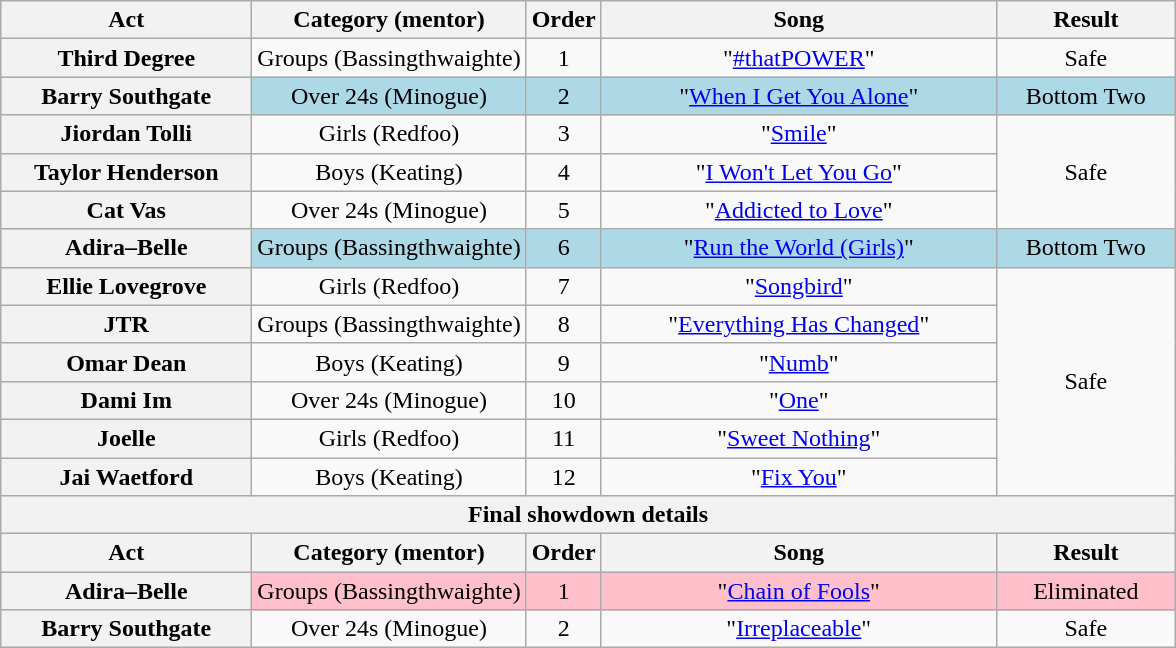<table class="wikitable plainrowheaders" style="text-align:center;">
<tr>
<th scope="col" style="width:10em;">Act</th>
<th scope="col">Category (mentor)</th>
<th scope="col">Order</th>
<th scope="col" style="width:16em;">Song</th>
<th scope="col" style="width:7em;">Result</th>
</tr>
<tr>
<th scope="row">Third Degree</th>
<td>Groups (Bassingthwaighte)</td>
<td>1</td>
<td>"<a href='#'>#thatPOWER</a>"</td>
<td>Safe</td>
</tr>
<tr style="background:lightblue;">
<th scope="row">Barry Southgate</th>
<td>Over 24s (Minogue)</td>
<td>2</td>
<td>"<a href='#'>When I Get You Alone</a>"</td>
<td>Bottom Two</td>
</tr>
<tr>
<th scope="row">Jiordan Tolli</th>
<td>Girls (Redfoo)</td>
<td>3</td>
<td>"<a href='#'>Smile</a>"</td>
<td rowspan=3>Safe</td>
</tr>
<tr>
<th scope="row">Taylor Henderson</th>
<td>Boys (Keating)</td>
<td>4</td>
<td>"<a href='#'>I Won't Let You Go</a>"</td>
</tr>
<tr>
<th scope="row">Cat Vas</th>
<td>Over 24s (Minogue)</td>
<td>5</td>
<td>"<a href='#'>Addicted to Love</a>"</td>
</tr>
<tr style="background:lightblue;">
<th scope="row">Adira–Belle</th>
<td>Groups (Bassingthwaighte)</td>
<td>6</td>
<td>"<a href='#'>Run the World (Girls)</a>"</td>
<td>Bottom Two</td>
</tr>
<tr>
<th scope="row">Ellie Lovegrove</th>
<td>Girls (Redfoo)</td>
<td>7</td>
<td>"<a href='#'>Songbird</a>"</td>
<td rowspan=6>Safe</td>
</tr>
<tr>
<th scope="row">JTR</th>
<td>Groups (Bassingthwaighte)</td>
<td>8</td>
<td>"<a href='#'>Everything Has Changed</a>"</td>
</tr>
<tr>
<th scope="row">Omar Dean</th>
<td>Boys (Keating)</td>
<td>9</td>
<td>"<a href='#'>Numb</a>"</td>
</tr>
<tr>
<th scope="row">Dami Im</th>
<td>Over 24s (Minogue)</td>
<td>10</td>
<td>"<a href='#'>One</a>"</td>
</tr>
<tr>
<th scope="row">Joelle</th>
<td>Girls (Redfoo)</td>
<td>11</td>
<td>"<a href='#'>Sweet Nothing</a>"</td>
</tr>
<tr>
<th scope="row">Jai Waetford</th>
<td>Boys (Keating)</td>
<td>12</td>
<td>"<a href='#'>Fix You</a>"</td>
</tr>
<tr>
<th colspan="5">Final showdown details</th>
</tr>
<tr>
<th scope="col" style="width:10em;">Act</th>
<th scope="col">Category (mentor)</th>
<th scope="col">Order</th>
<th scope="col" style="width:16em;">Song</th>
<th scope="col" style="width:6em;">Result</th>
</tr>
<tr style="background:pink;">
<th scope="row">Adira–Belle</th>
<td>Groups (Bassingthwaighte)</td>
<td>1</td>
<td>"<a href='#'>Chain of Fools</a>"</td>
<td>Eliminated</td>
</tr>
<tr>
<th scope="row">Barry Southgate</th>
<td>Over 24s (Minogue)</td>
<td>2</td>
<td>"<a href='#'>Irreplaceable</a>"</td>
<td>Safe</td>
</tr>
</table>
